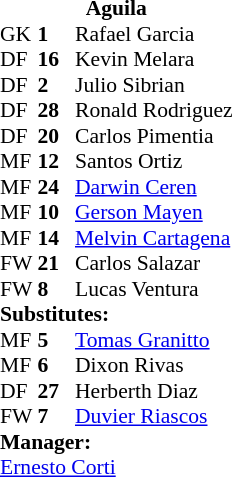<table style="font-size: 90%" cellspacing="0" cellpadding="0">
<tr>
<td colspan="5" style="padding-top: 0.6em; text-align:center"><strong>Aguila</strong></td>
</tr>
<tr>
<th width="25"></th>
<th width="25"></th>
</tr>
<tr>
<td>GK</td>
<td><strong>1</strong></td>
<td> Rafael Garcia</td>
</tr>
<tr>
<td>DF</td>
<td><strong>16</strong></td>
<td> Kevin Melara</td>
</tr>
<tr>
<td>DF</td>
<td><strong>2</strong></td>
<td> Julio Sibrian</td>
</tr>
<tr>
<td>DF</td>
<td><strong>28</strong></td>
<td> Ronald Rodriguez</td>
</tr>
<tr>
<td>DF</td>
<td><strong>20</strong></td>
<td> Carlos Pimentia</td>
<td></td>
</tr>
<tr>
<td>MF</td>
<td><strong>12</strong></td>
<td> Santos Ortiz</td>
<td></td>
</tr>
<tr>
<td>MF</td>
<td><strong>24</strong></td>
<td> <a href='#'>Darwin Ceren</a></td>
</tr>
<tr>
<td>MF</td>
<td><strong>10</strong></td>
<td> <a href='#'>Gerson Mayen</a></td>
<td></td>
</tr>
<tr>
<td>MF</td>
<td><strong>14</strong></td>
<td> <a href='#'>Melvin Cartagena</a></td>
</tr>
<tr>
<td>FW</td>
<td><strong>21</strong></td>
<td> Carlos Salazar</td>
<td>  </td>
</tr>
<tr>
<td>FW</td>
<td><strong>8</strong></td>
<td> Lucas Ventura</td>
<td></td>
</tr>
<tr>
<td colspan=5><strong>Substitutes:</strong></td>
</tr>
<tr>
<td>MF</td>
<td><strong>5</strong></td>
<td> <a href='#'>Tomas Granitto</a></td>
<td></td>
<td></td>
</tr>
<tr>
<td>MF</td>
<td><strong>6</strong></td>
<td> Dixon Rivas</td>
<td></td>
<td></td>
</tr>
<tr>
<td>DF</td>
<td><strong>27</strong></td>
<td> Herberth Diaz</td>
<td></td>
<td></td>
</tr>
<tr>
<td>FW</td>
<td><strong>7</strong></td>
<td> <a href='#'>Duvier Riascos</a></td>
<td></td>
<td>   </td>
</tr>
<tr>
<td colspan=5><strong>Manager:</strong></td>
</tr>
<tr>
<td colspan=5> <a href='#'>Ernesto Corti</a></td>
</tr>
</table>
